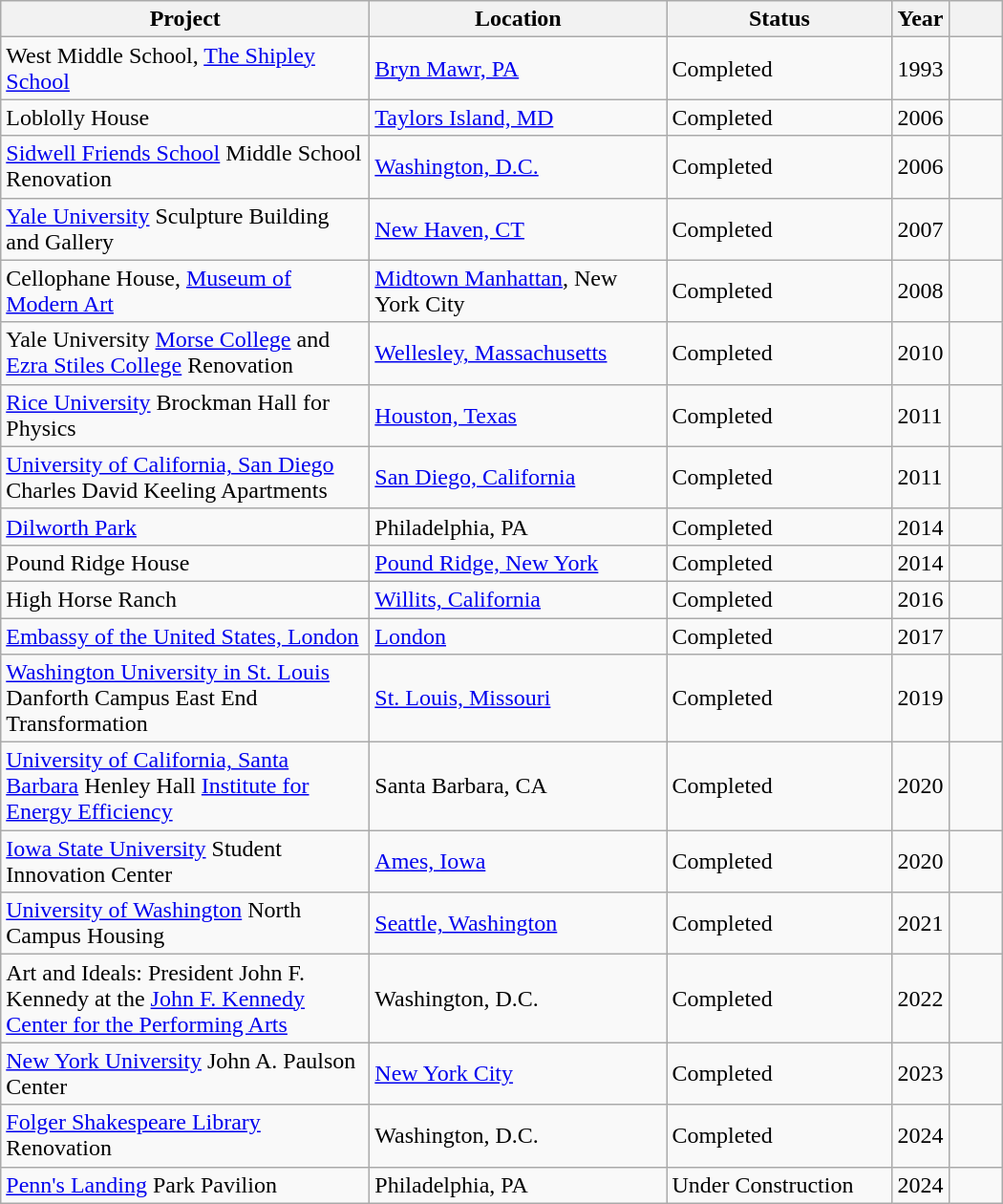<table class="wikitable sortable">
<tr>
<th width="250">Project</th>
<th width="200">Location</th>
<th width="150">Status</th>
<th align="center" width="30">Year</th>
<th width="30"></th>
</tr>
<tr>
<td>West Middle School, <a href='#'>The Shipley School</a></td>
<td align="left"> <a href='#'>Bryn Mawr, PA</a></td>
<td>Completed</td>
<td>1993</td>
<td></td>
</tr>
<tr>
<td>Loblolly House</td>
<td align="left"> <a href='#'>Taylors Island, MD</a></td>
<td>Completed</td>
<td>2006</td>
<td></td>
</tr>
<tr>
<td><a href='#'>Sidwell Friends School</a> Middle School Renovation</td>
<td align="left"> <a href='#'>Washington, D.C.</a></td>
<td>Completed</td>
<td>2006</td>
<td></td>
</tr>
<tr>
<td><a href='#'>Yale University</a> Sculpture Building and Gallery</td>
<td align="left"> <a href='#'>New Haven, CT</a></td>
<td>Completed</td>
<td>2007</td>
<td></td>
</tr>
<tr>
<td>Cellophane House, <a href='#'>Museum of Modern Art</a></td>
<td> <a href='#'>Midtown Manhattan</a>, New York City</td>
<td>Completed</td>
<td>2008</td>
<td></td>
</tr>
<tr>
<td>Yale University <a href='#'>Morse College</a> and <a href='#'>Ezra Stiles College</a> Renovation</td>
<td align="left"> <a href='#'>Wellesley, Massachusetts</a></td>
<td>Completed</td>
<td>2010</td>
<td></td>
</tr>
<tr>
<td><a href='#'>Rice University</a> Brockman Hall for Physics</td>
<td align="left"> <a href='#'>Houston, Texas</a></td>
<td>Completed</td>
<td>2011</td>
<td></td>
</tr>
<tr>
<td><a href='#'>University of California, San Diego</a> Charles David Keeling Apartments</td>
<td align="left"> <a href='#'>San Diego, California</a></td>
<td>Completed</td>
<td>2011</td>
<td></td>
</tr>
<tr>
<td><a href='#'>Dilworth Park</a></td>
<td> Philadelphia, PA</td>
<td>Completed</td>
<td>2014</td>
<td></td>
</tr>
<tr>
<td>Pound Ridge House</td>
<td> <a href='#'>Pound Ridge, New York</a></td>
<td>Completed</td>
<td>2014</td>
<td></td>
</tr>
<tr>
<td>High Horse Ranch</td>
<td> <a href='#'>Willits, California</a></td>
<td>Completed</td>
<td>2016</td>
<td></td>
</tr>
<tr>
<td><a href='#'>Embassy of the United States, London</a></td>
<td> <a href='#'>London</a></td>
<td>Completed</td>
<td>2017</td>
<td></td>
</tr>
<tr>
<td><a href='#'>Washington University in St. Louis</a> Danforth Campus East End Transformation</td>
<td> <a href='#'>St. Louis, Missouri</a></td>
<td>Completed</td>
<td>2019</td>
<td></td>
</tr>
<tr>
<td><a href='#'>University of California, Santa Barbara</a> Henley Hall <a href='#'>Institute for Energy Efficiency</a></td>
<td> Santa Barbara, CA</td>
<td>Completed</td>
<td>2020</td>
<td></td>
</tr>
<tr>
<td><a href='#'>Iowa State University</a> Student Innovation Center</td>
<td> <a href='#'>Ames, Iowa</a></td>
<td>Completed</td>
<td>2020</td>
<td></td>
</tr>
<tr>
<td><a href='#'>University of Washington</a> North Campus Housing</td>
<td> <a href='#'>Seattle, Washington</a></td>
<td>Completed</td>
<td>2021</td>
<td></td>
</tr>
<tr>
<td>Art and Ideals: President John F. Kennedy at the <a href='#'>John F. Kennedy Center for the Performing Arts</a></td>
<td> Washington, D.C.</td>
<td>Completed</td>
<td>2022</td>
<td></td>
</tr>
<tr>
<td><a href='#'>New York University</a> John A. Paulson Center</td>
<td> <a href='#'>New York City</a></td>
<td>Completed</td>
<td>2023</td>
<td></td>
</tr>
<tr>
<td><a href='#'>Folger Shakespeare Library</a> Renovation</td>
<td> Washington, D.C.</td>
<td>Completed</td>
<td>2024</td>
<td></td>
</tr>
<tr>
<td><a href='#'>Penn's Landing</a> Park Pavilion</td>
<td> Philadelphia, PA</td>
<td>Under Construction</td>
<td>2024</td>
<td></td>
</tr>
</table>
